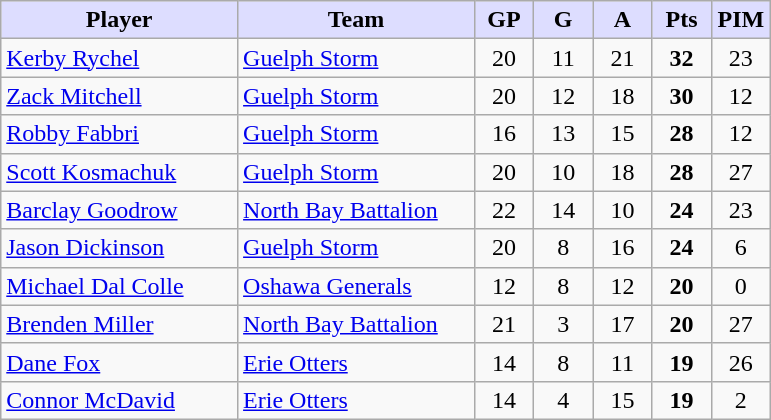<table class="wikitable" style="text-align:center">
<tr>
<th style="background:#ddf; width:30%;">Player</th>
<th style="background:#ddf; width:30%;">Team</th>
<th style="background:#ddf; width:7.5%;">GP</th>
<th style="background:#ddf; width:7.5%;">G</th>
<th style="background:#ddf; width:7.5%;">A</th>
<th style="background:#ddf; width:7.5%;">Pts</th>
<th style="background:#ddf; width:7.5%;">PIM</th>
</tr>
<tr>
<td align=left><a href='#'>Kerby Rychel</a></td>
<td align=left><a href='#'>Guelph Storm</a></td>
<td>20</td>
<td>11</td>
<td>21</td>
<td><strong>32</strong></td>
<td>23</td>
</tr>
<tr>
<td align=left><a href='#'>Zack Mitchell</a></td>
<td align=left><a href='#'>Guelph Storm</a></td>
<td>20</td>
<td>12</td>
<td>18</td>
<td><strong>30</strong></td>
<td>12</td>
</tr>
<tr>
<td align=left><a href='#'>Robby Fabbri</a></td>
<td align=left><a href='#'>Guelph Storm</a></td>
<td>16</td>
<td>13</td>
<td>15</td>
<td><strong>28</strong></td>
<td>12</td>
</tr>
<tr>
<td align=left><a href='#'>Scott Kosmachuk</a></td>
<td align=left><a href='#'>Guelph Storm</a></td>
<td>20</td>
<td>10</td>
<td>18</td>
<td><strong>28</strong></td>
<td>27</td>
</tr>
<tr>
<td align=left><a href='#'>Barclay Goodrow</a></td>
<td align=left><a href='#'>North Bay Battalion</a></td>
<td>22</td>
<td>14</td>
<td>10</td>
<td><strong>24</strong></td>
<td>23</td>
</tr>
<tr>
<td align=left><a href='#'>Jason Dickinson</a></td>
<td align=left><a href='#'>Guelph Storm</a></td>
<td>20</td>
<td>8</td>
<td>16</td>
<td><strong>24</strong></td>
<td>6</td>
</tr>
<tr>
<td align=left><a href='#'>Michael Dal Colle</a></td>
<td align=left><a href='#'>Oshawa Generals</a></td>
<td>12</td>
<td>8</td>
<td>12</td>
<td><strong>20</strong></td>
<td>0</td>
</tr>
<tr>
<td align=left><a href='#'>Brenden Miller</a></td>
<td align=left><a href='#'>North Bay Battalion</a></td>
<td>21</td>
<td>3</td>
<td>17</td>
<td><strong>20</strong></td>
<td>27</td>
</tr>
<tr>
<td align=left><a href='#'>Dane Fox</a></td>
<td align=left><a href='#'>Erie Otters</a></td>
<td>14</td>
<td>8</td>
<td>11</td>
<td><strong>19</strong></td>
<td>26</td>
</tr>
<tr>
<td align=left><a href='#'>Connor McDavid</a></td>
<td align=left><a href='#'>Erie Otters</a></td>
<td>14</td>
<td>4</td>
<td>15</td>
<td><strong>19</strong></td>
<td>2</td>
</tr>
</table>
